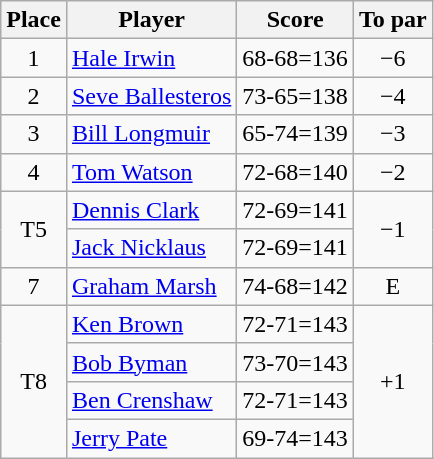<table class="wikitable">
<tr>
<th>Place</th>
<th>Player</th>
<th>Score</th>
<th>To par</th>
</tr>
<tr>
<td align=center>1</td>
<td> <a href='#'>Hale Irwin</a></td>
<td align=center>68-68=136</td>
<td align=center>−6</td>
</tr>
<tr>
<td align=center>2</td>
<td> <a href='#'>Seve Ballesteros</a></td>
<td align=center>73-65=138</td>
<td align=center>−4</td>
</tr>
<tr>
<td align=center>3</td>
<td> <a href='#'>Bill Longmuir</a></td>
<td align=center>65-74=139</td>
<td align=center>−3</td>
</tr>
<tr>
<td align=center>4</td>
<td> <a href='#'>Tom Watson</a></td>
<td align=center>72-68=140</td>
<td align=center>−2</td>
</tr>
<tr>
<td rowspan="2" align=center>T5</td>
<td> <a href='#'>Dennis Clark</a></td>
<td align=center>72-69=141</td>
<td rowspan="2" align=center>−1</td>
</tr>
<tr>
<td> <a href='#'>Jack Nicklaus</a></td>
<td align=center>72-69=141</td>
</tr>
<tr>
<td align=center>7</td>
<td> <a href='#'>Graham Marsh</a></td>
<td align=center>74-68=142</td>
<td align=center>E</td>
</tr>
<tr>
<td rowspan="4" align=center>T8</td>
<td> <a href='#'>Ken Brown</a></td>
<td align=center>72-71=143</td>
<td rowspan="4" align=center>+1</td>
</tr>
<tr>
<td> <a href='#'>Bob Byman</a></td>
<td align=center>73-70=143</td>
</tr>
<tr>
<td> <a href='#'>Ben Crenshaw</a></td>
<td align=center>72-71=143</td>
</tr>
<tr>
<td> <a href='#'>Jerry Pate</a></td>
<td align=center>69-74=143</td>
</tr>
</table>
